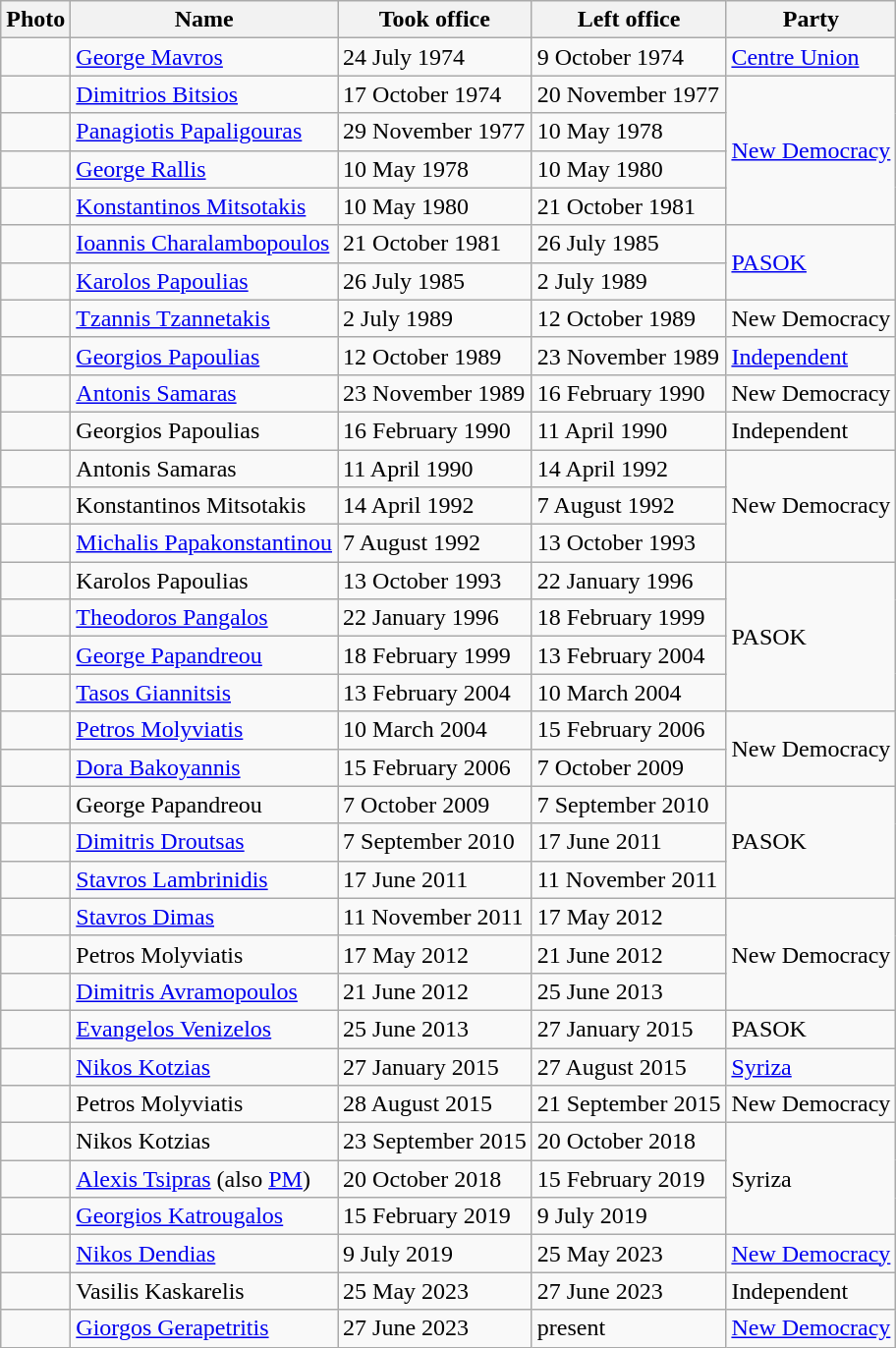<table class="wikitable">
<tr>
<th>Photo</th>
<th>Name</th>
<th>Took office</th>
<th>Left office</th>
<th>Party</th>
</tr>
<tr>
<td></td>
<td><a href='#'>George Mavros</a></td>
<td>24 July 1974</td>
<td>9 October 1974</td>
<td><a href='#'>Centre Union</a></td>
</tr>
<tr>
<td></td>
<td><a href='#'>Dimitrios Bitsios</a></td>
<td>17 October 1974</td>
<td>20 November 1977</td>
<td rowspan=4><a href='#'>New Democracy</a></td>
</tr>
<tr>
<td></td>
<td><a href='#'>Panagiotis Papaligouras</a></td>
<td>29 November 1977</td>
<td>10 May 1978</td>
</tr>
<tr>
<td></td>
<td><a href='#'>George Rallis</a></td>
<td>10 May 1978</td>
<td>10 May 1980</td>
</tr>
<tr>
<td></td>
<td><a href='#'>Konstantinos Mitsotakis</a></td>
<td>10 May 1980</td>
<td>21 October 1981</td>
</tr>
<tr>
<td></td>
<td><a href='#'>Ioannis Charalambopoulos</a></td>
<td>21 October 1981</td>
<td>26 July 1985</td>
<td rowspan=2><a href='#'>PASOK</a></td>
</tr>
<tr>
<td></td>
<td><a href='#'>Karolos Papoulias</a></td>
<td>26 July 1985</td>
<td>2 July 1989</td>
</tr>
<tr>
<td></td>
<td><a href='#'>Tzannis Tzannetakis</a></td>
<td>2 July 1989</td>
<td>12 October 1989</td>
<td>New Democracy</td>
</tr>
<tr>
<td></td>
<td><a href='#'>Georgios Papoulias</a></td>
<td>12 October 1989</td>
<td>23 November 1989</td>
<td><a href='#'>Independent</a></td>
</tr>
<tr>
<td></td>
<td><a href='#'>Antonis Samaras</a></td>
<td>23 November 1989</td>
<td>16 February 1990</td>
<td>New Democracy</td>
</tr>
<tr>
<td></td>
<td>Georgios Papoulias</td>
<td>16 February 1990</td>
<td>11 April 1990</td>
<td>Independent</td>
</tr>
<tr>
<td></td>
<td>Antonis Samaras</td>
<td>11 April 1990</td>
<td>14 April 1992</td>
<td rowspan=3>New Democracy</td>
</tr>
<tr>
<td></td>
<td>Konstantinos Mitsotakis</td>
<td>14 April 1992</td>
<td>7 August 1992</td>
</tr>
<tr>
<td></td>
<td><a href='#'>Michalis Papakonstantinou</a></td>
<td>7 August 1992</td>
<td>13 October 1993</td>
</tr>
<tr>
<td></td>
<td>Karolos Papoulias</td>
<td>13 October 1993</td>
<td>22 January 1996</td>
<td rowspan=4>PASOK</td>
</tr>
<tr>
<td></td>
<td><a href='#'>Theodoros Pangalos</a></td>
<td>22 January 1996</td>
<td>18 February 1999</td>
</tr>
<tr>
<td></td>
<td><a href='#'>George Papandreou</a></td>
<td>18 February 1999</td>
<td>13 February 2004</td>
</tr>
<tr>
<td></td>
<td><a href='#'>Tasos Giannitsis</a></td>
<td>13 February 2004</td>
<td>10 March 2004</td>
</tr>
<tr>
<td></td>
<td><a href='#'>Petros Molyviatis</a></td>
<td>10 March 2004</td>
<td>15 February 2006</td>
<td rowspan=2>New Democracy</td>
</tr>
<tr>
<td></td>
<td><a href='#'>Dora Bakoyannis</a></td>
<td>15 February 2006</td>
<td>7 October 2009</td>
</tr>
<tr>
<td></td>
<td>George Papandreou</td>
<td>7 October 2009</td>
<td>7 September 2010</td>
<td rowspan=3>PASOK</td>
</tr>
<tr>
<td></td>
<td><a href='#'>Dimitris Droutsas</a></td>
<td>7 September 2010</td>
<td>17 June 2011</td>
</tr>
<tr>
<td></td>
<td><a href='#'>Stavros Lambrinidis</a></td>
<td>17 June 2011</td>
<td>11 November 2011</td>
</tr>
<tr>
<td></td>
<td><a href='#'>Stavros Dimas</a></td>
<td>11 November 2011</td>
<td>17 May 2012</td>
<td rowspan=3>New Democracy</td>
</tr>
<tr>
<td></td>
<td>Petros Molyviatis</td>
<td>17 May 2012</td>
<td>21 June 2012</td>
</tr>
<tr>
<td></td>
<td><a href='#'>Dimitris Avramopoulos</a></td>
<td>21 June 2012</td>
<td>25 June 2013</td>
</tr>
<tr>
<td></td>
<td><a href='#'>Evangelos Venizelos</a></td>
<td>25 June 2013</td>
<td>27 January 2015</td>
<td>PASOK</td>
</tr>
<tr>
<td></td>
<td><a href='#'>Nikos Kotzias</a></td>
<td>27 January 2015</td>
<td>27 August 2015</td>
<td><a href='#'>Syriza</a></td>
</tr>
<tr>
<td></td>
<td>Petros Molyviatis</td>
<td>28 August 2015</td>
<td>21 September 2015</td>
<td>New Democracy</td>
</tr>
<tr>
<td></td>
<td>Nikos Kotzias</td>
<td>23 September 2015</td>
<td>20 October 2018</td>
<td rowspan=3>Syriza</td>
</tr>
<tr>
<td></td>
<td><a href='#'>Alexis Tsipras</a> (also <a href='#'>PM</a>)</td>
<td>20 October 2018</td>
<td>15 February 2019</td>
</tr>
<tr>
<td></td>
<td><a href='#'>Georgios Katrougalos</a></td>
<td>15 February 2019</td>
<td>9 July 2019</td>
</tr>
<tr>
<td></td>
<td><a href='#'>Nikos Dendias</a></td>
<td>9 July 2019</td>
<td>25 May 2023</td>
<td><a href='#'>New Democracy</a></td>
</tr>
<tr>
<td></td>
<td>Vasilis Kaskarelis</td>
<td>25 May 2023</td>
<td>27 June 2023</td>
<td>Independent</td>
</tr>
<tr>
<td></td>
<td><a href='#'>Giorgos Gerapetritis</a></td>
<td>27 June 2023</td>
<td>present</td>
<td><a href='#'>New Democracy</a></td>
</tr>
</table>
